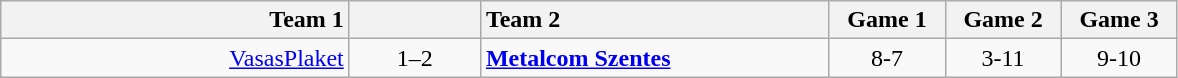<table class=wikitable style="text-align:center">
<tr>
<th style="width:225px; text-align:right;">Team 1</th>
<th style="width:80px;"></th>
<th style="width:225px; text-align:left;">Team 2</th>
<th style="width:70px;">Game 1</th>
<th style="width:70px;">Game 2</th>
<th style="width:70px;">Game 3</th>
</tr>
<tr>
<td align=right> <a href='#'>VasasPlaket</a></td>
<td>1–2</td>
<td align=left> <strong><a href='#'>Metalcom Szentes</a></strong></td>
<td>8-7</td>
<td>3-11</td>
<td>9-10</td>
</tr>
</table>
